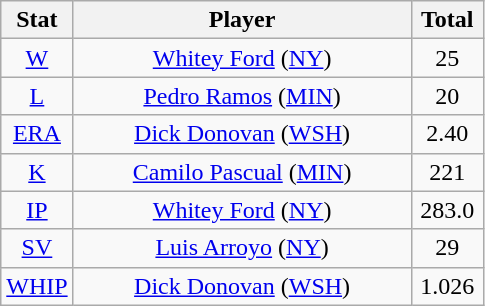<table class="wikitable" style="text-align:center;">
<tr>
<th style="width:15%;">Stat</th>
<th>Player</th>
<th style="width:15%;">Total</th>
</tr>
<tr>
<td><a href='#'>W</a></td>
<td><a href='#'>Whitey Ford</a> (<a href='#'>NY</a>)</td>
<td>25</td>
</tr>
<tr>
<td><a href='#'>L</a></td>
<td><a href='#'>Pedro Ramos</a> (<a href='#'>MIN</a>)</td>
<td>20</td>
</tr>
<tr>
<td><a href='#'>ERA</a></td>
<td><a href='#'>Dick Donovan</a> (<a href='#'>WSH</a>)</td>
<td>2.40</td>
</tr>
<tr>
<td><a href='#'>K</a></td>
<td><a href='#'>Camilo Pascual</a> (<a href='#'>MIN</a>)</td>
<td>221</td>
</tr>
<tr>
<td><a href='#'>IP</a></td>
<td><a href='#'>Whitey Ford</a> (<a href='#'>NY</a>)</td>
<td>283.0</td>
</tr>
<tr>
<td><a href='#'>SV</a></td>
<td><a href='#'>Luis Arroyo</a> (<a href='#'>NY</a>)</td>
<td>29</td>
</tr>
<tr>
<td><a href='#'>WHIP</a></td>
<td><a href='#'>Dick Donovan</a> (<a href='#'>WSH</a>)</td>
<td>1.026</td>
</tr>
</table>
